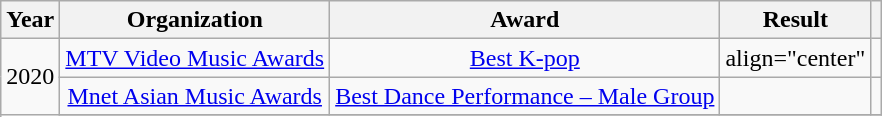<table class="wikitable sortable plainrowheaders">
<tr>
<th scope="col">Year</th>
<th scope="col">Organization</th>
<th scope="col">Award</th>
<th scope="col">Result</th>
<th class="unsortable"></th>
</tr>
<tr>
<td rowspan="3" align="center">2020</td>
<td align="center"><a href='#'>MTV Video Music Awards</a></td>
<td align="center"><a href='#'>Best K-pop</a></td>
<td>align="center" </td>
<td align="center"></td>
</tr>
<tr>
<td align="center"><a href='#'>Mnet Asian Music Awards</a></td>
<td align="center"><a href='#'>Best Dance Performance – Male Group</a></td>
<td></td>
<td align="center"></td>
</tr>
<tr>
</tr>
</table>
